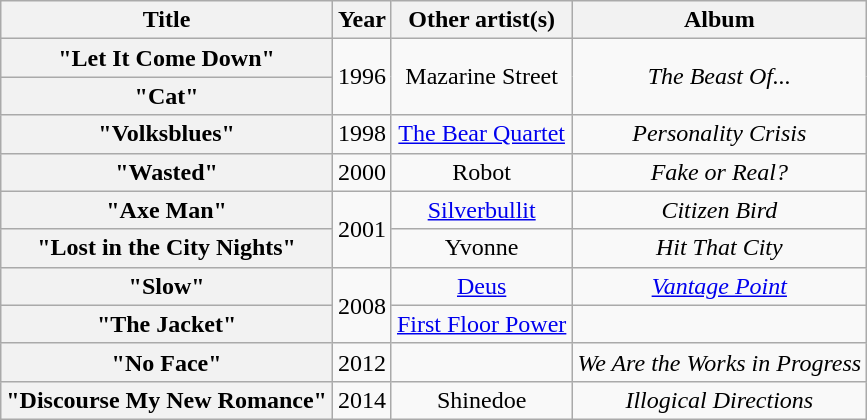<table class="wikitable plainrowheaders" style="text-align:center">
<tr>
<th scope="col">Title</th>
<th scope="col">Year</th>
<th scope="col">Other artist(s)</th>
<th scope="col">Album</th>
</tr>
<tr>
<th scope="row">"Let It Come Down"</th>
<td rowspan="2">1996</td>
<td rowspan="2">Mazarine Street</td>
<td rowspan="2"><em>The Beast Of...</em></td>
</tr>
<tr>
<th scope="row">"Cat"</th>
</tr>
<tr>
<th scope="row">"Volksblues"</th>
<td>1998</td>
<td><a href='#'>The Bear Quartet</a></td>
<td><em>Personality Crisis</em></td>
</tr>
<tr>
<th scope="row">"Wasted"</th>
<td>2000</td>
<td>Robot</td>
<td><em>Fake or Real?</em></td>
</tr>
<tr>
<th scope="row">"Axe Man"</th>
<td rowspan="2">2001</td>
<td><a href='#'>Silverbullit</a></td>
<td><em>Citizen Bird</em></td>
</tr>
<tr>
<th scope="row">"Lost in the City Nights"</th>
<td>Yvonne</td>
<td><em>Hit That City</em></td>
</tr>
<tr>
<th scope="row">"Slow"</th>
<td rowspan="2">2008</td>
<td><a href='#'>Deus</a></td>
<td><em><a href='#'>Vantage Point</a></em></td>
</tr>
<tr>
<th scope="row">"The Jacket" </th>
<td><a href='#'>First Floor Power</a></td>
<td></td>
</tr>
<tr>
<th scope="row">"No Face"</th>
<td>2012</td>
<td></td>
<td><em>We Are the Works in Progress</em></td>
</tr>
<tr>
<th scope="row">"Discourse My New Romance"</th>
<td>2014</td>
<td>Shinedoe</td>
<td><em>Illogical Directions</em></td>
</tr>
</table>
